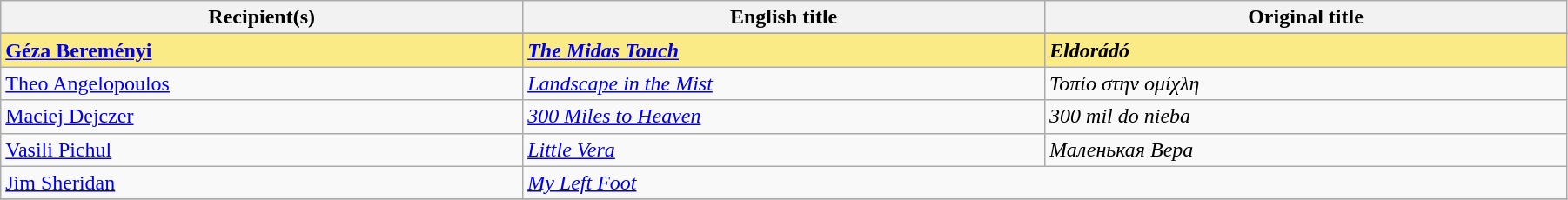<table class="sortable wikitable" width="95%" cellpadding="5">
<tr>
<th width="20%">Recipient(s)</th>
<th width="20%">English title</th>
<th width="20%">Original title</th>
</tr>
<tr>
</tr>
<tr style="background:#FAEB86">
<td><strong> <a href='#'>Géza Bereményi</a></strong></td>
<td><strong><em><a href='#'>The Midas Touch</a></em></strong></td>
<td><strong><em>Eldorádó</em></strong></td>
</tr>
<tr>
<td> <a href='#'>Theo Angelopoulos</a></td>
<td><em><a href='#'>Landscape in the Mist</a></em></td>
<td><em>Τοπίο στην ομίχλη</em></td>
</tr>
<tr>
<td> <a href='#'>Maciej Dejczer</a></td>
<td><em><a href='#'>300 Miles to Heaven</a></em></td>
<td><em>300 mil do nieba</em></td>
</tr>
<tr>
<td> <a href='#'>Vasili Pichul</a></td>
<td><em><a href='#'>Little Vera</a></em></td>
<td><em>Маленькая Вера</em></td>
</tr>
<tr>
<td> <a href='#'>Jim Sheridan</a></td>
<td colspan="2"><em><a href='#'>My Left Foot</a></em></td>
</tr>
<tr>
</tr>
</table>
